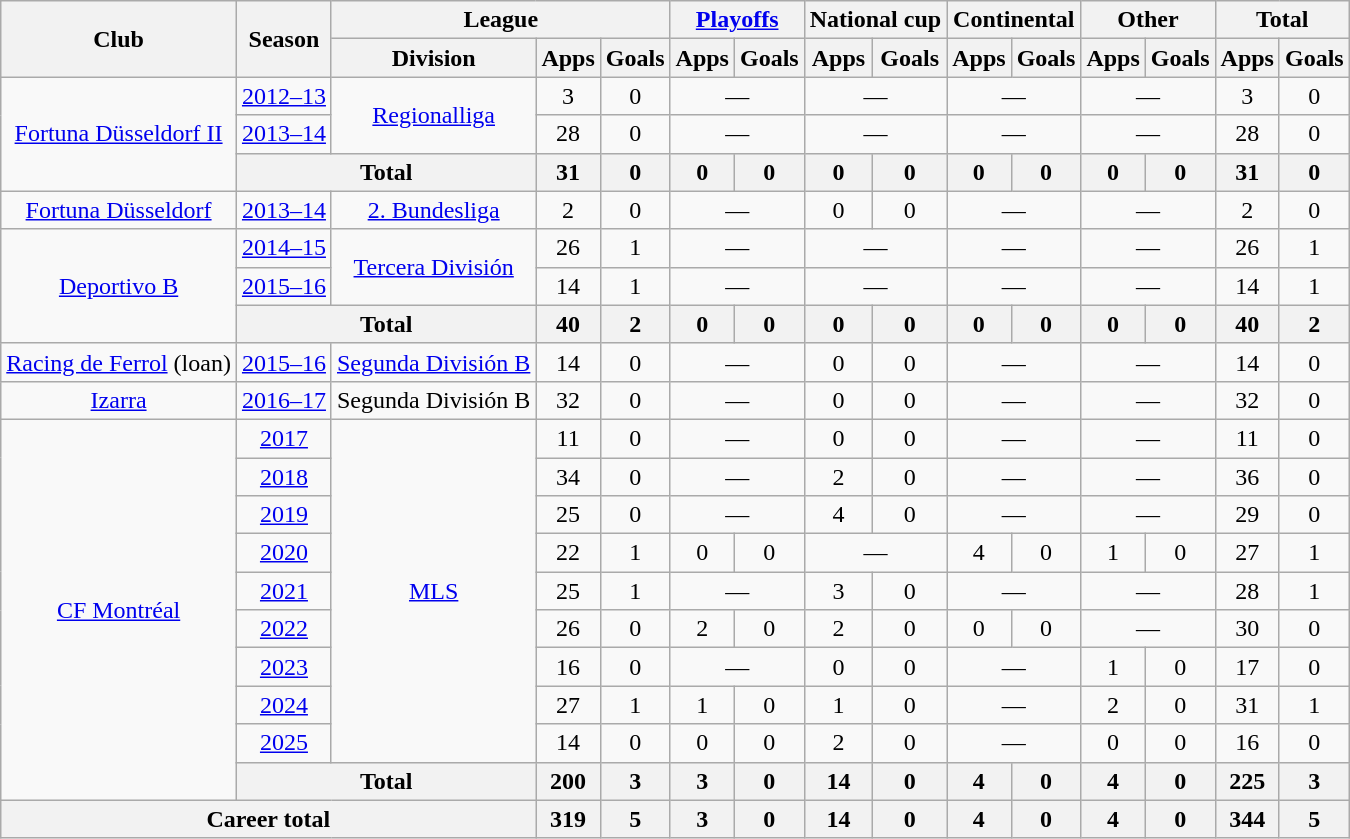<table class="wikitable" style="text-align:center">
<tr>
<th rowspan="2">Club</th>
<th rowspan="2">Season</th>
<th colspan="3">League</th>
<th colspan="2"><a href='#'>Playoffs</a></th>
<th colspan="2">National cup</th>
<th colspan="2">Continental</th>
<th colspan="2">Other</th>
<th colspan="2">Total</th>
</tr>
<tr>
<th>Division</th>
<th>Apps</th>
<th>Goals</th>
<th>Apps</th>
<th>Goals</th>
<th>Apps</th>
<th>Goals</th>
<th>Apps</th>
<th>Goals</th>
<th>Apps</th>
<th>Goals</th>
<th>Apps</th>
<th>Goals</th>
</tr>
<tr>
<td rowspan="3"><a href='#'>Fortuna Düsseldorf II</a></td>
<td><a href='#'>2012–13</a></td>
<td rowspan="2"><a href='#'>Regionalliga</a></td>
<td>3</td>
<td>0</td>
<td colspan="2">—</td>
<td colspan="2">—</td>
<td colspan="2">—</td>
<td colspan="2">—</td>
<td>3</td>
<td>0</td>
</tr>
<tr>
<td><a href='#'>2013–14</a></td>
<td>28</td>
<td>0</td>
<td colspan="2">—</td>
<td colspan="2">—</td>
<td colspan="2">—</td>
<td colspan="2">—</td>
<td>28</td>
<td>0</td>
</tr>
<tr>
<th colspan="2">Total</th>
<th>31</th>
<th>0</th>
<th>0</th>
<th>0</th>
<th>0</th>
<th>0</th>
<th>0</th>
<th>0</th>
<th>0</th>
<th>0</th>
<th>31</th>
<th>0</th>
</tr>
<tr>
<td><a href='#'>Fortuna Düsseldorf</a></td>
<td><a href='#'>2013–14</a></td>
<td><a href='#'>2. Bundesliga</a></td>
<td>2</td>
<td>0</td>
<td colspan="2">—</td>
<td>0</td>
<td>0</td>
<td colspan="2">—</td>
<td colspan="2">—</td>
<td>2</td>
<td>0</td>
</tr>
<tr>
<td rowspan="3"><a href='#'>Deportivo B</a></td>
<td><a href='#'>2014–15</a></td>
<td rowspan="2"><a href='#'>Tercera División</a></td>
<td>26</td>
<td>1</td>
<td colspan="2">—</td>
<td colspan="2">—</td>
<td colspan="2">—</td>
<td colspan="2">—</td>
<td>26</td>
<td>1</td>
</tr>
<tr>
<td><a href='#'>2015–16</a></td>
<td>14</td>
<td>1</td>
<td colspan="2">—</td>
<td colspan="2">—</td>
<td colspan="2">—</td>
<td colspan="2">—</td>
<td>14</td>
<td>1</td>
</tr>
<tr>
<th colspan="2">Total</th>
<th>40</th>
<th>2</th>
<th>0</th>
<th>0</th>
<th>0</th>
<th>0</th>
<th>0</th>
<th>0</th>
<th>0</th>
<th>0</th>
<th>40</th>
<th>2</th>
</tr>
<tr>
<td><a href='#'>Racing de Ferrol</a> (loan)</td>
<td><a href='#'>2015–16</a></td>
<td><a href='#'>Segunda División B</a></td>
<td>14</td>
<td>0</td>
<td colspan="2">—</td>
<td>0</td>
<td>0</td>
<td colspan="2">—</td>
<td colspan="2">—</td>
<td>14</td>
<td>0</td>
</tr>
<tr>
<td><a href='#'>Izarra</a></td>
<td><a href='#'>2016–17</a></td>
<td>Segunda División B</td>
<td>32</td>
<td>0</td>
<td colspan="2">—</td>
<td>0</td>
<td>0</td>
<td colspan="2">—</td>
<td colspan="2">—</td>
<td>32</td>
<td>0</td>
</tr>
<tr>
<td rowspan="10"><a href='#'>CF Montréal</a></td>
<td><a href='#'>2017</a></td>
<td rowspan="9"><a href='#'>MLS</a></td>
<td>11</td>
<td>0</td>
<td colspan="2">—</td>
<td>0</td>
<td>0</td>
<td colspan="2">—</td>
<td colspan="2">—</td>
<td>11</td>
<td>0</td>
</tr>
<tr>
<td><a href='#'>2018</a></td>
<td>34</td>
<td>0</td>
<td colspan="2">—</td>
<td>2</td>
<td>0</td>
<td colspan="2">—</td>
<td colspan="2">—</td>
<td>36</td>
<td>0</td>
</tr>
<tr>
<td><a href='#'>2019</a></td>
<td>25</td>
<td>0</td>
<td colspan="2">—</td>
<td>4</td>
<td>0</td>
<td colspan="2">—</td>
<td colspan="2">—</td>
<td>29</td>
<td>0</td>
</tr>
<tr>
<td><a href='#'>2020</a></td>
<td>22</td>
<td>1</td>
<td>0</td>
<td>0</td>
<td colspan="2">—</td>
<td>4</td>
<td>0</td>
<td>1</td>
<td>0</td>
<td>27</td>
<td>1</td>
</tr>
<tr>
<td><a href='#'>2021</a></td>
<td>25</td>
<td>1</td>
<td colspan="2">—</td>
<td>3</td>
<td>0</td>
<td colspan="2">—</td>
<td colspan="2">—</td>
<td>28</td>
<td>1</td>
</tr>
<tr>
<td><a href='#'>2022</a></td>
<td>26</td>
<td>0</td>
<td>2</td>
<td>0</td>
<td>2</td>
<td>0</td>
<td>0</td>
<td>0</td>
<td colspan="2">—</td>
<td>30</td>
<td>0</td>
</tr>
<tr>
<td><a href='#'>2023</a></td>
<td>16</td>
<td>0</td>
<td colspan="2">—</td>
<td>0</td>
<td>0</td>
<td colspan="2">—</td>
<td>1</td>
<td>0</td>
<td>17</td>
<td>0</td>
</tr>
<tr>
<td><a href='#'>2024</a></td>
<td>27</td>
<td>1</td>
<td>1</td>
<td>0</td>
<td>1</td>
<td>0</td>
<td colspan="2">—</td>
<td>2</td>
<td>0</td>
<td>31</td>
<td>1</td>
</tr>
<tr>
<td><a href='#'>2025</a></td>
<td>14</td>
<td>0</td>
<td>0</td>
<td>0</td>
<td>2</td>
<td>0</td>
<td colspan="2">—</td>
<td>0</td>
<td>0</td>
<td>16</td>
<td>0</td>
</tr>
<tr>
<th colspan="2">Total</th>
<th>200</th>
<th>3</th>
<th>3</th>
<th>0</th>
<th>14</th>
<th>0</th>
<th>4</th>
<th>0</th>
<th>4</th>
<th>0</th>
<th>225</th>
<th>3</th>
</tr>
<tr>
<th colspan="3">Career total</th>
<th>319</th>
<th>5</th>
<th>3</th>
<th>0</th>
<th>14</th>
<th>0</th>
<th>4</th>
<th>0</th>
<th>4</th>
<th>0</th>
<th>344</th>
<th>5</th>
</tr>
</table>
